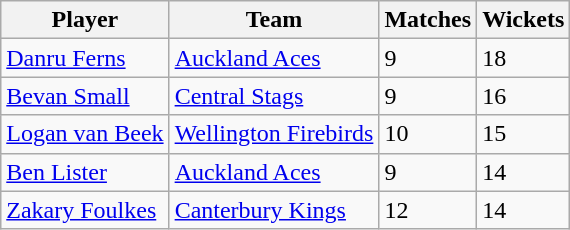<table class="wikitable">
<tr>
<th>Player</th>
<th>Team</th>
<th>Matches</th>
<th>Wickets</th>
</tr>
<tr>
<td><a href='#'>Danru Ferns</a></td>
<td><a href='#'>Auckland Aces</a></td>
<td>9</td>
<td>18</td>
</tr>
<tr>
<td><a href='#'>Bevan Small</a></td>
<td><a href='#'>Central Stags</a></td>
<td>9</td>
<td>16</td>
</tr>
<tr>
<td><a href='#'>Logan van Beek</a></td>
<td><a href='#'>Wellington Firebirds</a></td>
<td>10</td>
<td>15</td>
</tr>
<tr>
<td><a href='#'>Ben Lister</a></td>
<td><a href='#'>Auckland Aces</a></td>
<td>9</td>
<td>14</td>
</tr>
<tr>
<td><a href='#'>Zakary Foulkes</a></td>
<td><a href='#'>Canterbury Kings</a></td>
<td>12</td>
<td>14</td>
</tr>
</table>
